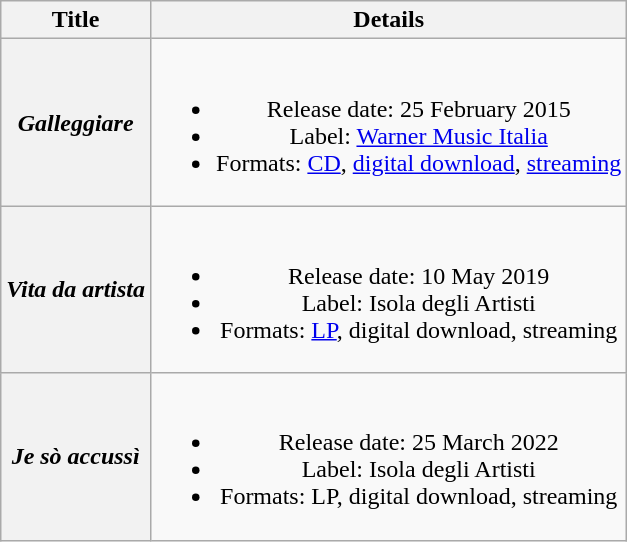<table class="wikitable plainrowheaders" style="text-align:center;">
<tr>
<th scope="col">Title</th>
<th scope="col">Details</th>
</tr>
<tr>
<th scope="row"><em>Galleggiare</em></th>
<td><br><ul><li>Release date: 25 February 2015</li><li>Label: <a href='#'>Warner Music Italia</a></li><li>Formats: <a href='#'>CD</a>, <a href='#'>digital download</a>, <a href='#'>streaming</a></li></ul></td>
</tr>
<tr>
<th scope="row"><em>Vita da artista</em></th>
<td><br><ul><li>Release date: 10 May 2019</li><li>Label: Isola degli Artisti</li><li>Formats: <a href='#'>LP</a>, digital download, streaming</li></ul></td>
</tr>
<tr>
<th scope="row"><em>Je sò accussì</em></th>
<td><br><ul><li>Release date: 25 March 2022</li><li>Label: Isola degli Artisti</li><li>Formats: LP, digital download, streaming</li></ul></td>
</tr>
</table>
